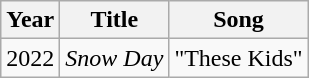<table class="wikitable">
<tr>
<th>Year</th>
<th>Title</th>
<th>Song</th>
</tr>
<tr>
<td>2022</td>
<td><em>Snow Day</em></td>
<td>"These Kids"</td>
</tr>
</table>
